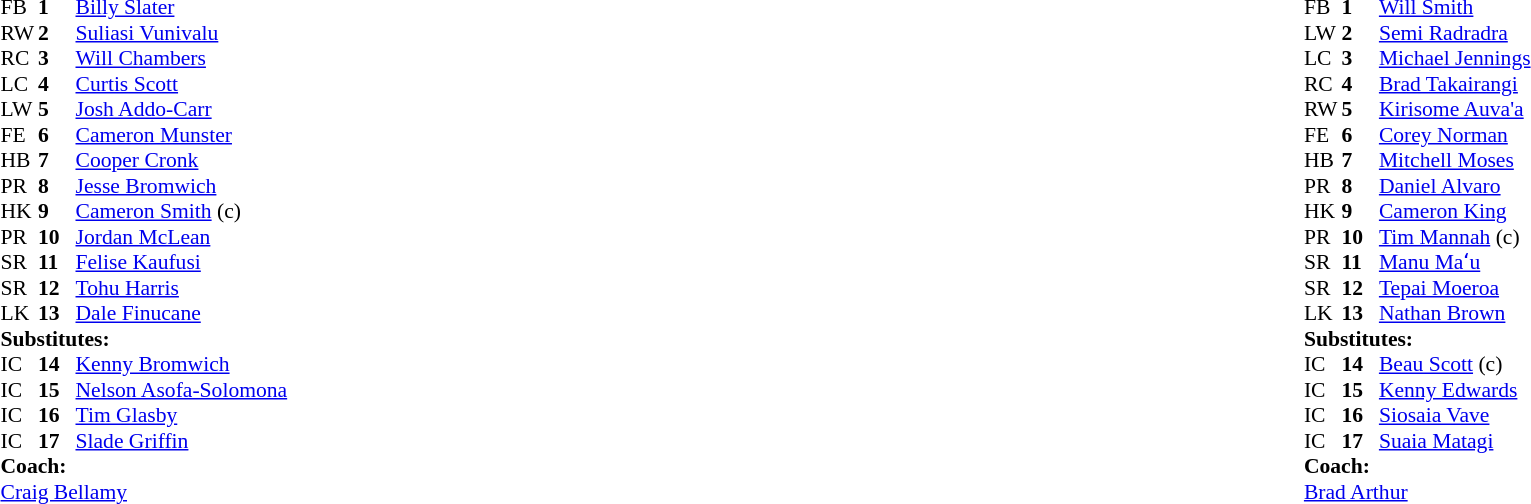<table width="100%" class="mw-collapsible mw-collapsed">
<tr>
<td valign="top" width="50%"><br><table cellspacing="0" cellpadding="0" style="font-size: 90%">
<tr>
<th width="25"></th>
<th width="25"></th>
</tr>
<tr>
<td>FB</td>
<td><strong>1</strong></td>
<td><a href='#'>Billy Slater</a></td>
</tr>
<tr>
<td>RW</td>
<td><strong>2</strong></td>
<td><a href='#'>Suliasi Vunivalu</a></td>
</tr>
<tr>
<td>RC</td>
<td><strong>3</strong></td>
<td><a href='#'>Will Chambers</a></td>
</tr>
<tr>
<td>LC</td>
<td><strong>4</strong></td>
<td><a href='#'>Curtis Scott</a></td>
</tr>
<tr>
<td>LW</td>
<td><strong>5</strong></td>
<td><a href='#'>Josh Addo-Carr</a></td>
</tr>
<tr>
<td>FE</td>
<td><strong>6</strong></td>
<td><a href='#'>Cameron Munster</a></td>
</tr>
<tr>
<td>HB</td>
<td><strong>7</strong></td>
<td><a href='#'>Cooper Cronk</a></td>
</tr>
<tr>
<td>PR</td>
<td><strong>8</strong></td>
<td><a href='#'>Jesse Bromwich</a></td>
</tr>
<tr>
<td>HK</td>
<td><strong>9</strong></td>
<td><a href='#'>Cameron Smith</a> (c)</td>
</tr>
<tr>
<td>PR</td>
<td><strong>10</strong></td>
<td><a href='#'>Jordan McLean</a></td>
</tr>
<tr>
<td>SR</td>
<td><strong>11</strong></td>
<td><a href='#'>Felise Kaufusi</a></td>
</tr>
<tr>
<td>SR</td>
<td><strong>12</strong></td>
<td><a href='#'>Tohu Harris</a></td>
</tr>
<tr>
<td>LK</td>
<td><strong>13</strong></td>
<td><a href='#'>Dale Finucane</a></td>
</tr>
<tr>
<td colspan="3"><strong>Substitutes:</strong></td>
</tr>
<tr>
<td>IC</td>
<td><strong>14</strong></td>
<td><a href='#'>Kenny Bromwich</a></td>
</tr>
<tr>
<td>IC</td>
<td><strong>15</strong></td>
<td><a href='#'>Nelson Asofa-Solomona</a></td>
</tr>
<tr>
<td>IC</td>
<td><strong>16</strong></td>
<td><a href='#'>Tim Glasby</a></td>
</tr>
<tr>
<td>IC</td>
<td><strong>17</strong></td>
<td><a href='#'>Slade Griffin</a></td>
</tr>
<tr>
<td colspan="3"><strong>Coach:</strong></td>
</tr>
<tr>
<td colspan="4"><a href='#'>Craig Bellamy</a></td>
</tr>
</table>
</td>
<td valign="top" width="50%"><br><table cellspacing="0" cellpadding="0" align="center" style="font-size: 90%">
<tr>
<th width="25"></th>
<th width="25"></th>
</tr>
<tr>
<td>FB</td>
<td><strong>1</strong></td>
<td><a href='#'>Will Smith</a></td>
</tr>
<tr>
<td>LW</td>
<td><strong>2</strong></td>
<td><a href='#'>Semi Radradra</a></td>
</tr>
<tr>
<td>LC</td>
<td><strong>3</strong></td>
<td><a href='#'>Michael Jennings</a></td>
</tr>
<tr>
<td>RC</td>
<td><strong>4</strong></td>
<td><a href='#'>Brad Takairangi</a></td>
</tr>
<tr>
<td>RW</td>
<td><strong>5</strong></td>
<td><a href='#'>Kirisome Auva'a</a></td>
</tr>
<tr>
<td>FE</td>
<td><strong>6</strong></td>
<td><a href='#'>Corey Norman</a></td>
</tr>
<tr>
<td>HB</td>
<td><strong>7</strong></td>
<td><a href='#'>Mitchell Moses</a></td>
</tr>
<tr>
<td>PR</td>
<td><strong>8</strong></td>
<td><a href='#'>Daniel Alvaro</a></td>
</tr>
<tr>
<td>HK</td>
<td><strong>9</strong></td>
<td><a href='#'>Cameron King</a></td>
</tr>
<tr>
<td>PR</td>
<td><strong>10</strong></td>
<td><a href='#'>Tim Mannah</a> (c)</td>
</tr>
<tr>
<td>SR</td>
<td><strong>11</strong></td>
<td><a href='#'>Manu Maʻu</a></td>
</tr>
<tr>
<td>SR</td>
<td><strong>12</strong></td>
<td><a href='#'>Tepai Moeroa</a></td>
</tr>
<tr>
<td>LK</td>
<td><strong>13</strong></td>
<td><a href='#'>Nathan Brown</a></td>
</tr>
<tr>
<td colspan="3"><strong>Substitutes:</strong></td>
</tr>
<tr>
<td>IC</td>
<td><strong>14</strong></td>
<td><a href='#'>Beau Scott</a> (c)</td>
</tr>
<tr>
<td>IC</td>
<td><strong>15</strong></td>
<td><a href='#'>Kenny Edwards</a></td>
</tr>
<tr>
<td>IC</td>
<td><strong>16</strong></td>
<td><a href='#'>Siosaia Vave</a></td>
</tr>
<tr>
<td>IC</td>
<td><strong>17</strong></td>
<td><a href='#'>Suaia Matagi</a></td>
</tr>
<tr>
<td colspan="3"><strong>Coach:</strong></td>
</tr>
<tr>
<td colspan="4"><a href='#'>Brad Arthur</a></td>
</tr>
</table>
</td>
</tr>
</table>
